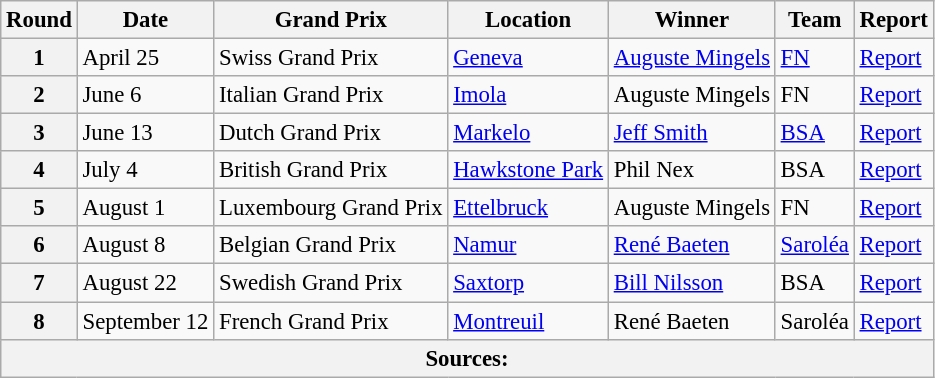<table class="wikitable" style="font-size: 95%;">
<tr>
<th align=center>Round</th>
<th align=center>Date</th>
<th align=center>Grand Prix</th>
<th align=center>Location</th>
<th align=center>Winner</th>
<th align=center>Team</th>
<th align=center>Report</th>
</tr>
<tr>
<th>1</th>
<td>April 25</td>
<td> Swiss Grand Prix</td>
<td><a href='#'>Geneva</a></td>
<td> <a href='#'>Auguste Mingels</a></td>
<td><a href='#'>FN</a></td>
<td><a href='#'>Report</a></td>
</tr>
<tr>
<th>2</th>
<td>June 6</td>
<td> Italian Grand Prix</td>
<td><a href='#'>Imola</a></td>
<td> Auguste Mingels</td>
<td>FN</td>
<td><a href='#'>Report</a></td>
</tr>
<tr>
<th>3</th>
<td>June 13</td>
<td> Dutch Grand Prix</td>
<td><a href='#'>Markelo</a></td>
<td> <a href='#'>Jeff Smith</a></td>
<td><a href='#'>BSA</a></td>
<td><a href='#'>Report</a></td>
</tr>
<tr>
<th>4</th>
<td>July 4</td>
<td> British Grand Prix</td>
<td><a href='#'>Hawkstone Park</a></td>
<td> Phil Nex</td>
<td>BSA</td>
<td><a href='#'>Report</a></td>
</tr>
<tr>
<th>5</th>
<td>August 1</td>
<td> Luxembourg Grand Prix</td>
<td><a href='#'>Ettelbruck</a></td>
<td> Auguste Mingels</td>
<td>FN</td>
<td><a href='#'>Report</a></td>
</tr>
<tr>
<th>6</th>
<td>August 8</td>
<td> Belgian Grand Prix</td>
<td><a href='#'>Namur</a></td>
<td> <a href='#'>René Baeten</a></td>
<td><a href='#'>Saroléa</a></td>
<td><a href='#'>Report</a></td>
</tr>
<tr>
<th>7</th>
<td>August 22</td>
<td> Swedish Grand Prix</td>
<td><a href='#'>Saxtorp</a></td>
<td> <a href='#'>Bill Nilsson</a></td>
<td>BSA</td>
<td><a href='#'>Report</a></td>
</tr>
<tr>
<th>8</th>
<td>September 12</td>
<td> French Grand Prix</td>
<td><a href='#'>Montreuil</a></td>
<td> René Baeten</td>
<td>Saroléa</td>
<td><a href='#'>Report</a></td>
</tr>
<tr>
<th colspan=8>Sources:</th>
</tr>
</table>
